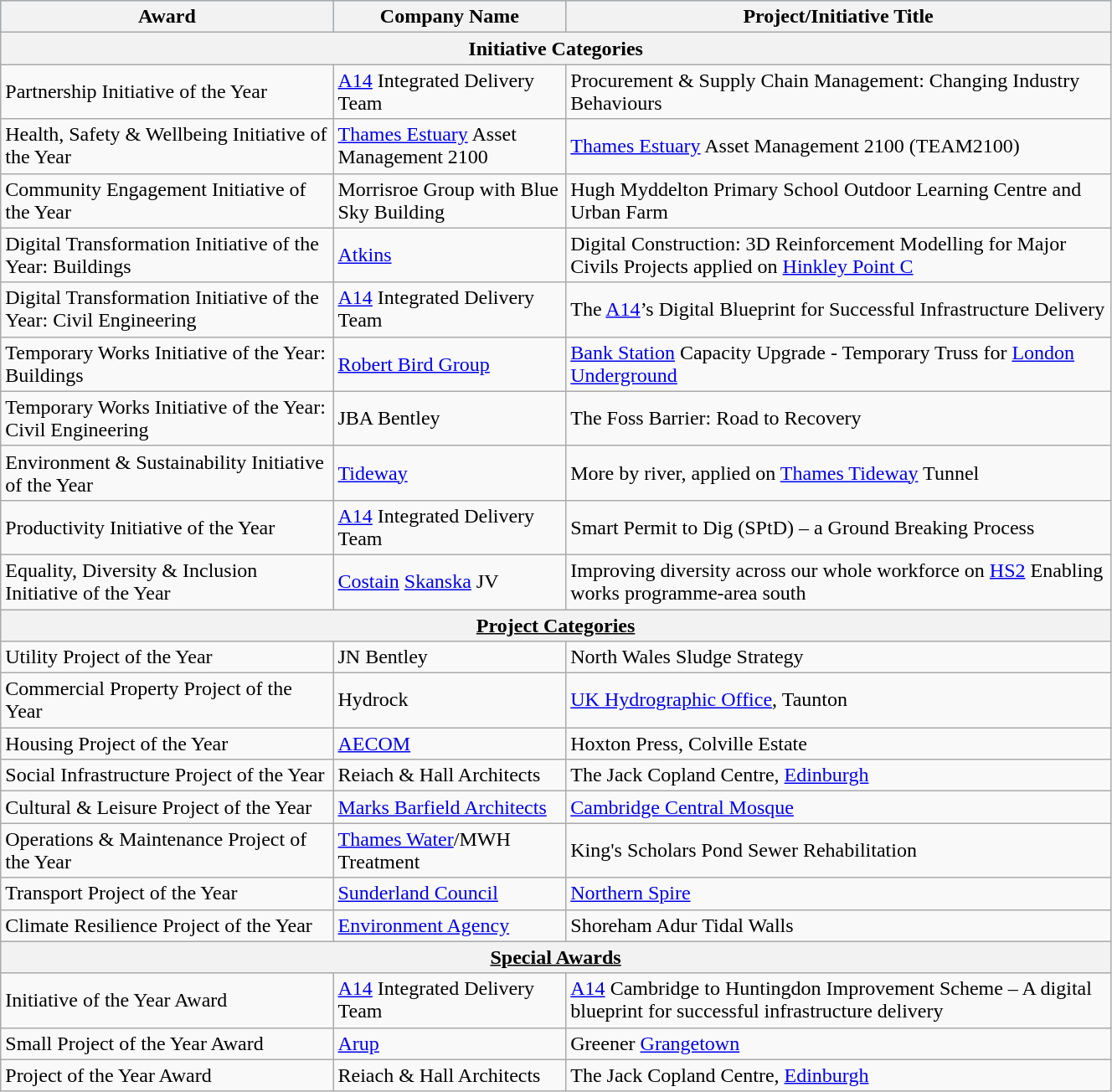<table class="wikitable mw-collapsible" border="0" cellpadding="2" cellspacing="2" align="center" width="70%">
<tr bgcolor="#99CCFF">
<th align="left" valign="top">Award</th>
<th align="left" valign="top">Company Name</th>
<th>Project/Initiative Title</th>
</tr>
<tr>
<th colspan="3">Initiative Categories</th>
</tr>
<tr>
<td>Partnership Initiative of the Year</td>
<td><a href='#'>A14</a> Integrated Delivery Team</td>
<td>Procurement & Supply Chain Management: Changing Industry Behaviours</td>
</tr>
<tr>
<td>Health, Safety & Wellbeing Initiative of the Year</td>
<td><a href='#'>Thames Estuary</a> Asset Management 2100</td>
<td><a href='#'>Thames Estuary</a> Asset Management 2100 (TEAM2100)</td>
</tr>
<tr>
<td>Community Engagement Initiative of the Year</td>
<td>Morrisroe Group with Blue Sky Building</td>
<td>Hugh Myddelton Primary School Outdoor Learning Centre and Urban Farm</td>
</tr>
<tr>
<td>Digital Transformation Initiative of the Year: Buildings</td>
<td><a href='#'>Atkins</a></td>
<td>Digital Construction: 3D Reinforcement Modelling for Major Civils Projects applied on <a href='#'>Hinkley Point C</a></td>
</tr>
<tr>
<td>Digital Transformation Initiative of the Year: Civil Engineering</td>
<td><a href='#'>A14</a> Integrated Delivery Team</td>
<td>The <a href='#'>A14</a>’s Digital Blueprint for Successful Infrastructure Delivery</td>
</tr>
<tr>
<td>Temporary Works Initiative of the Year: Buildings</td>
<td><a href='#'>Robert Bird Group</a></td>
<td><a href='#'>Bank Station</a> Capacity Upgrade - Temporary Truss for <a href='#'>London Underground</a></td>
</tr>
<tr>
<td>Temporary Works Initiative of the Year: Civil Engineering</td>
<td>JBA Bentley</td>
<td>The Foss Barrier: Road to Recovery</td>
</tr>
<tr>
<td>Environment & Sustainability Initiative of the Year</td>
<td><a href='#'>Tideway</a></td>
<td>More by river, applied on <a href='#'>Thames Tideway</a> Tunnel</td>
</tr>
<tr>
<td>Productivity Initiative of the Year</td>
<td><a href='#'>A14</a> Integrated Delivery Team</td>
<td>Smart Permit to Dig (SPtD) – a Ground Breaking Process</td>
</tr>
<tr>
<td>Equality, Diversity & Inclusion Initiative of the Year</td>
<td><a href='#'>Costain</a> <a href='#'>Skanska</a> JV</td>
<td>Improving diversity across our whole workforce on <a href='#'>HS2</a> Enabling works programme-area south</td>
</tr>
<tr>
<th colspan="3"><u>Project Categories</u></th>
</tr>
<tr>
<td>Utility Project of the Year</td>
<td>JN Bentley</td>
<td>North Wales Sludge Strategy</td>
</tr>
<tr>
<td>Commercial Property Project of the Year</td>
<td>Hydrock</td>
<td><a href='#'>UK Hydrographic Office</a>, Taunton</td>
</tr>
<tr>
<td>Housing Project of the Year</td>
<td><a href='#'>AECOM</a></td>
<td>Hoxton Press, Colville Estate</td>
</tr>
<tr>
<td>Social Infrastructure Project of the Year</td>
<td>Reiach & Hall Architects</td>
<td>The Jack Copland Centre, <a href='#'>Edinburgh</a></td>
</tr>
<tr>
<td>Cultural & Leisure Project of the Year</td>
<td><a href='#'>Marks Barfield Architects</a></td>
<td><a href='#'>Cambridge Central Mosque</a></td>
</tr>
<tr>
<td>Operations & Maintenance Project of the Year</td>
<td><a href='#'>Thames Water</a>/MWH Treatment</td>
<td>King's Scholars Pond Sewer Rehabilitation</td>
</tr>
<tr>
<td>Transport Project of the Year</td>
<td><a href='#'>Sunderland Council</a></td>
<td><a href='#'>Northern Spire</a></td>
</tr>
<tr>
<td>Climate Resilience Project of the Year</td>
<td><a href='#'>Environment Agency</a></td>
<td>Shoreham Adur Tidal Walls</td>
</tr>
<tr>
<th colspan="3"><u>Special Awards</u></th>
</tr>
<tr>
<td>Initiative of the Year Award</td>
<td><a href='#'>A14</a> Integrated Delivery Team</td>
<td><a href='#'>A14</a> Cambridge to Huntingdon Improvement Scheme – A digital blueprint for successful infrastructure delivery</td>
</tr>
<tr>
<td>Small Project of the Year Award</td>
<td><a href='#'>Arup</a></td>
<td>Greener <a href='#'>Grangetown</a></td>
</tr>
<tr>
<td>Project of the Year Award</td>
<td>Reiach & Hall Architects</td>
<td>The Jack Copland Centre, <a href='#'>Edinburgh</a></td>
</tr>
</table>
